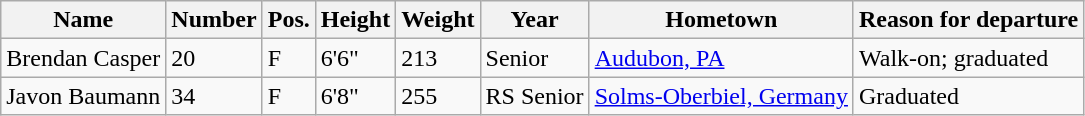<table class="wikitable sortable" border="1">
<tr>
<th>Name</th>
<th>Number</th>
<th>Pos.</th>
<th>Height</th>
<th>Weight</th>
<th>Year</th>
<th>Hometown</th>
<th class="unsortable">Reason for departure</th>
</tr>
<tr>
<td>Brendan Casper</td>
<td>20</td>
<td>F</td>
<td>6'6"</td>
<td>213</td>
<td>Senior</td>
<td><a href='#'>Audubon, PA</a></td>
<td>Walk-on; graduated</td>
</tr>
<tr>
<td>Javon Baumann</td>
<td>34</td>
<td>F</td>
<td>6'8"</td>
<td>255</td>
<td>RS Senior</td>
<td><a href='#'>Solms-Oberbiel, Germany</a></td>
<td>Graduated</td>
</tr>
</table>
